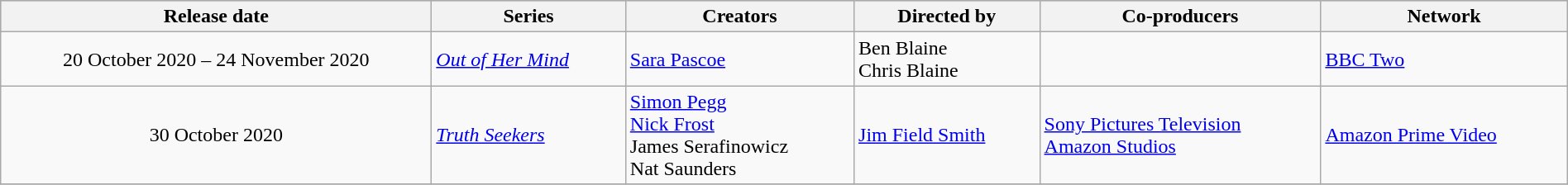<table class="wikitable" style="width:100%;">
<tr style="background:#b0c4de; text-align:center;">
<th>Release date</th>
<th>Series</th>
<th>Creators</th>
<th>Directed by</th>
<th>Co-producers</th>
<th>Network</th>
</tr>
<tr>
<td style="text-align:center;">20 October 2020 – 24 November 2020</td>
<td><em><a href='#'>Out of Her Mind</a></em></td>
<td><a href='#'>Sara Pascoe</a></td>
<td>Ben Blaine<br>Chris Blaine</td>
<td></td>
<td><a href='#'>BBC Two</a></td>
</tr>
<tr>
<td style="text-align:center;">30 October 2020</td>
<td><em><a href='#'>Truth Seekers</a></em></td>
<td><a href='#'>Simon Pegg</a><br><a href='#'>Nick Frost</a><br>James Serafinowicz<br>Nat Saunders</td>
<td><a href='#'>Jim Field Smith</a></td>
<td><a href='#'>Sony Pictures Television</a><br><a href='#'>Amazon Studios</a></td>
<td><a href='#'>Amazon Prime Video</a></td>
</tr>
<tr>
</tr>
</table>
